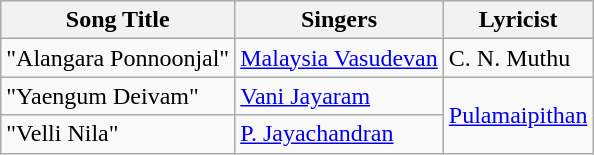<table class="wikitable">
<tr>
<th>Song Title</th>
<th>Singers</th>
<th>Lyricist</th>
</tr>
<tr>
<td>"Alangara Ponnoonjal"</td>
<td><a href='#'>Malaysia Vasudevan</a></td>
<td>C. N. Muthu</td>
</tr>
<tr>
<td>"Yaengum Deivam"</td>
<td><a href='#'>Vani Jayaram</a></td>
<td rowspan="2"><a href='#'>Pulamaipithan</a></td>
</tr>
<tr>
<td>"Velli Nila"</td>
<td><a href='#'>P. Jayachandran</a></td>
</tr>
</table>
